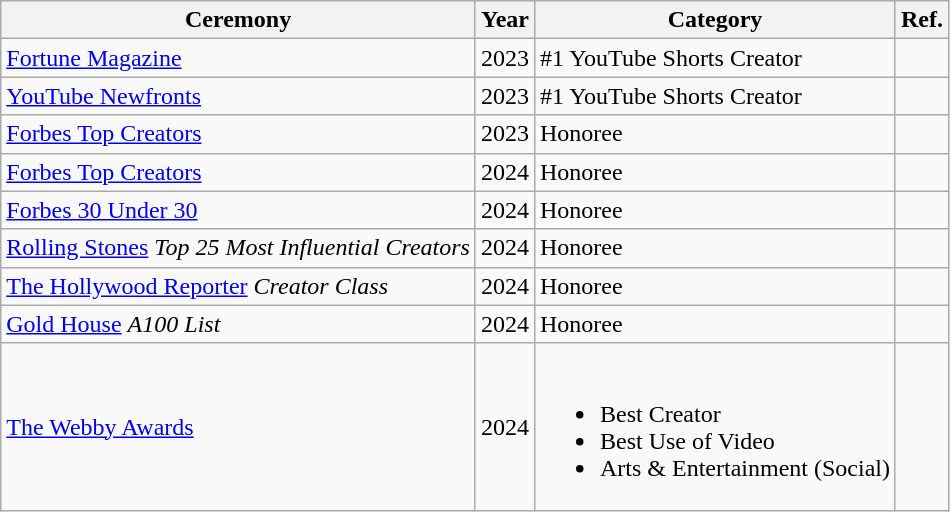<table class="wikitable sortable">
<tr>
<th>Ceremony</th>
<th>Year</th>
<th>Category</th>
<th>Ref.</th>
</tr>
<tr>
<td><a href='#'>Fortune Magazine</a></td>
<td>2023</td>
<td>#1 YouTube Shorts Creator</td>
<td></td>
</tr>
<tr>
<td><a href='#'>YouTube Newfronts</a></td>
<td>2023</td>
<td>#1 YouTube Shorts Creator</td>
<td></td>
</tr>
<tr>
<td><a href='#'>Forbes Top Creators</a></td>
<td>2023</td>
<td>Honoree</td>
<td></td>
</tr>
<tr>
<td><a href='#'>Forbes Top Creators</a></td>
<td>2024</td>
<td>Honoree</td>
<td></td>
</tr>
<tr>
<td><a href='#'>Forbes 30 Under 30</a></td>
<td>2024</td>
<td>Honoree</td>
<td></td>
</tr>
<tr>
<td><a href='#'>Rolling Stones</a> <em>Top 25 Most Influential Creators</em></td>
<td>2024</td>
<td>Honoree</td>
<td></td>
</tr>
<tr>
<td><a href='#'>The Hollywood Reporter</a> <em>Creator Class</em></td>
<td>2024</td>
<td>Honoree</td>
<td></td>
</tr>
<tr>
<td><a href='#'>Gold House</a> <em>A100 List</em></td>
<td>2024</td>
<td>Honoree</td>
<td></td>
</tr>
<tr>
<td><a href='#'>The Webby Awards</a></td>
<td>2024</td>
<td><br><ul><li>Best Creator</li><li>Best Use of Video</li><li>Arts & Entertainment (Social)</li></ul></td>
<td></td>
</tr>
</table>
